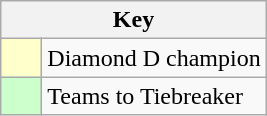<table class="wikitable" style="text-align: center;">
<tr>
<th colspan=2>Key</th>
</tr>
<tr>
<td style="background:#ffffcc; width:20px;"></td>
<td align=left>Diamond D champion</td>
</tr>
<tr>
<td style="background:#ccffcc; width:20px;"></td>
<td align=left>Teams to Tiebreaker</td>
</tr>
</table>
